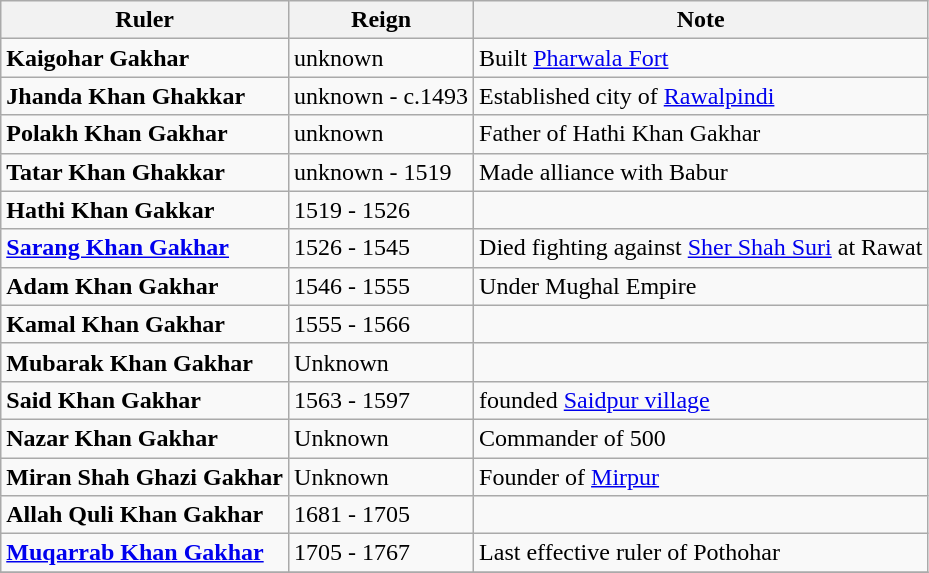<table class="wikitable">
<tr>
<th>Ruler</th>
<th>Reign</th>
<th>Note</th>
</tr>
<tr>
<td><strong>Kaigohar Gakhar</strong></td>
<td>unknown</td>
<td>Built <a href='#'>Pharwala Fort</a></td>
</tr>
<tr>
<td><strong>Jhanda Khan Ghakkar</strong></td>
<td>unknown - c.1493</td>
<td>Established city of <a href='#'>Rawalpindi</a></td>
</tr>
<tr>
<td><strong>Polakh Khan Gakhar</strong></td>
<td>unknown</td>
<td>Father of Hathi Khan Gakhar</td>
</tr>
<tr>
<td><strong>Tatar Khan Ghakkar</strong></td>
<td>unknown - 1519</td>
<td>Made alliance with Babur</td>
</tr>
<tr>
<td><strong>Hathi Khan Gakkar</strong></td>
<td>1519 - 1526</td>
<td></td>
</tr>
<tr>
<td><strong><a href='#'>Sarang Khan Gakhar</a></strong></td>
<td>1526 - 1545</td>
<td>Died fighting against <a href='#'>Sher Shah Suri</a> at Rawat</td>
</tr>
<tr>
<td><strong>Adam Khan Gakhar</strong></td>
<td>1546 - 1555</td>
<td>Under Mughal Empire</td>
</tr>
<tr>
<td><strong>Kamal Khan Gakhar</strong></td>
<td>1555 - 1566</td>
<td></td>
</tr>
<tr>
<td><strong>Mubarak Khan Gakhar</strong></td>
<td>Unknown</td>
<td></td>
</tr>
<tr>
<td><strong>Said Khan Gakhar</strong></td>
<td>1563 - 1597</td>
<td>founded <a href='#'>Saidpur village</a></td>
</tr>
<tr>
<td><strong>Nazar Khan Gakhar</strong></td>
<td>Unknown</td>
<td>Commander of 500</td>
</tr>
<tr>
<td><strong>Miran Shah Ghazi Gakhar</strong></td>
<td>Unknown</td>
<td>Founder of <a href='#'>Mirpur</a></td>
</tr>
<tr>
<td><strong>Allah Quli Khan Gakhar</strong></td>
<td>1681 - 1705</td>
<td></td>
</tr>
<tr>
<td><strong><a href='#'>Muqarrab Khan Gakhar</a></strong></td>
<td>1705 - 1767</td>
<td>Last effective ruler of Pothohar</td>
</tr>
<tr>
</tr>
</table>
